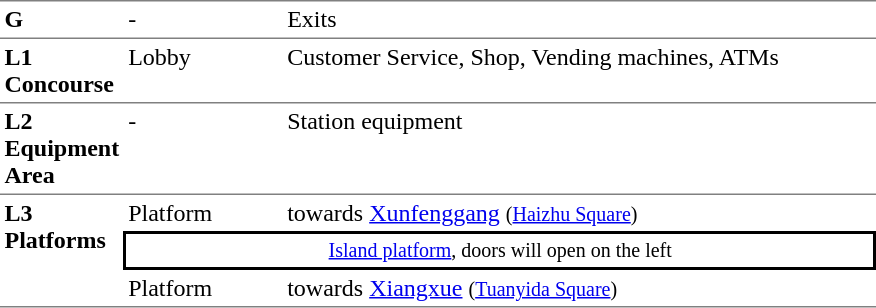<table table border=0 cellspacing=0 cellpadding=3>
<tr>
<td style="border-top:solid 1px gray;" width=50 valign=top><strong>G</strong></td>
<td style="border-top:solid 1px gray;" width=100 valign=top>-</td>
<td style="border-top:solid 1px gray;" width=390 valign=top>Exits</td>
</tr>
<tr>
<td style="border-bottom:solid 0px gray; border-top:solid 1px gray;" valign=top width=50><strong>L1<br>Concourse</strong></td>
<td style="border-bottom:solid 0px gray; border-top:solid 1px gray;" valign=top width=100>Lobby</td>
<td style="border-bottom:solid 0px gray; border-top:solid 1px gray;" valign=top width=390>Customer Service, Shop, Vending machines, ATMs</td>
</tr>
<tr>
<td style="border-bottom:solid 0px gray; border-top:solid 1px gray;" valign=top width=50><strong>L2<br>Equipment Area</strong></td>
<td style="border-bottom:solid 0px gray; border-top:solid 1px gray;" valign=top width=100>-</td>
<td style="border-bottom:solid 0px gray; border-top:solid 1px gray;" valign=top width=390>Station equipment</td>
</tr>
<tr>
<td style="border-bottom:solid 1px gray; border-top:solid 1px gray;" valign=top width=50 rowspan=3><strong>L3<br>Platforms</strong></td>
<td style="border-top:solid 1px gray;">Platform </td>
<td style="border-top:solid 1px gray;">  towards <a href='#'>Xunfenggang</a> <small>(<a href='#'>Haizhu Square</a>)</small></td>
</tr>
<tr>
<td style="border-top:solid 2px black;border-right:solid 2px black;border-left:solid 2px black;border-bottom:solid 2px black;font-size:smaller;text-align:center;" colspan=2><a href='#'>Island platform</a>, doors will open on the left</td>
</tr>
<tr>
<td style="border-bottom:solid 1px gray;">Platform </td>
<td style="border-bottom:solid 1px gray;"> towards <a href='#'>Xiangxue</a> <small>(<a href='#'>Tuanyida Square</a>)</small> </td>
</tr>
</table>
